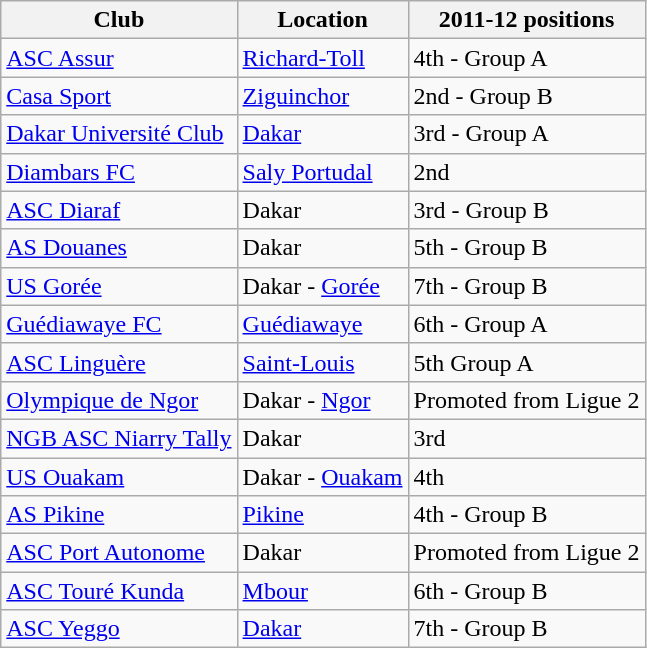<table class="wikitable sortable">
<tr>
<th>Club</th>
<th>Location</th>
<th>2011-12 positions</th>
</tr>
<tr>
<td><a href='#'>ASC Assur</a></td>
<td><a href='#'>Richard-Toll</a></td>
<td>4th - Group A</td>
</tr>
<tr>
<td><a href='#'>Casa Sport</a></td>
<td><a href='#'>Ziguinchor</a></td>
<td>2nd - Group B</td>
</tr>
<tr>
<td><a href='#'>Dakar Université Club</a></td>
<td><a href='#'>Dakar</a></td>
<td>3rd - Group A</td>
</tr>
<tr>
<td><a href='#'>Diambars FC</a></td>
<td><a href='#'>Saly Portudal</a></td>
<td>2nd</td>
</tr>
<tr>
<td><a href='#'>ASC Diaraf</a></td>
<td>Dakar</td>
<td>3rd - Group B</td>
</tr>
<tr>
<td><a href='#'>AS Douanes</a></td>
<td>Dakar</td>
<td>5th - Group B</td>
</tr>
<tr>
<td><a href='#'>US Gorée</a></td>
<td>Dakar - <a href='#'>Gorée</a></td>
<td>7th - Group B</td>
</tr>
<tr>
<td><a href='#'>Guédiawaye FC</a></td>
<td><a href='#'>Guédiawaye</a></td>
<td>6th - Group A</td>
</tr>
<tr>
<td><a href='#'>ASC Linguère</a></td>
<td><a href='#'>Saint-Louis</a></td>
<td>5th Group A</td>
</tr>
<tr>
<td><a href='#'>Olympique de Ngor</a></td>
<td>Dakar - <a href='#'>Ngor</a></td>
<td>Promoted from Ligue 2</td>
</tr>
<tr>
<td><a href='#'>NGB ASC Niarry Tally</a></td>
<td>Dakar</td>
<td>3rd</td>
</tr>
<tr>
<td><a href='#'>US Ouakam</a></td>
<td>Dakar - <a href='#'>Ouakam</a></td>
<td>4th</td>
</tr>
<tr>
<td><a href='#'>AS Pikine</a></td>
<td><a href='#'>Pikine</a></td>
<td>4th - Group B</td>
</tr>
<tr>
<td><a href='#'>ASC Port Autonome</a></td>
<td>Dakar</td>
<td>Promoted from Ligue 2</td>
</tr>
<tr>
<td><a href='#'>ASC Touré Kunda</a></td>
<td><a href='#'>Mbour</a></td>
<td>6th - Group B</td>
</tr>
<tr>
<td><a href='#'>ASC Yeggo</a></td>
<td><a href='#'>Dakar</a></td>
<td>7th - Group B</td>
</tr>
</table>
